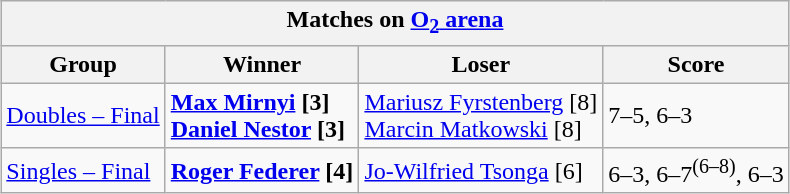<table class="wikitable collapsible uncollapsed" border=1 style="margin:1em auto;">
<tr>
<th colspan=4><strong>Matches on <a href='#'>O<sub>2</sub> arena</a></strong></th>
</tr>
<tr>
<th>Group</th>
<th>Winner</th>
<th>Loser</th>
<th>Score</th>
</tr>
<tr>
<td><a href='#'>Doubles – Final</a></td>
<td> <strong><a href='#'>Max Mirnyi</a> [3] <br>   <a href='#'>Daniel Nestor</a> [3]</strong></td>
<td> <a href='#'>Mariusz Fyrstenberg</a> [8] <br>  <a href='#'>Marcin Matkowski</a> [8]</td>
<td>7–5, 6–3</td>
</tr>
<tr>
<td><a href='#'>Singles – Final</a></td>
<td><strong> <a href='#'>Roger Federer</a> [4]</strong></td>
<td> <a href='#'>Jo-Wilfried Tsonga</a> [6]</td>
<td>6–3, 6–7<sup>(6–8)</sup>, 6–3</td>
</tr>
</table>
